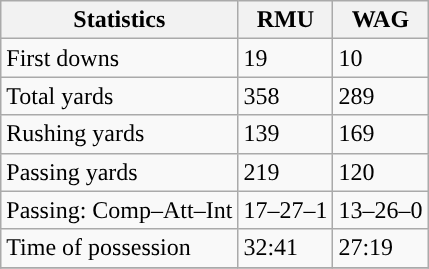<table class="wikitable" style="float: left;">
<tr>
<th>Statistics</th>
<th>RMU</th>
<th>WAG</th>
</tr>
<tr>
<td>First downs</td>
<td>19</td>
<td>10</td>
</tr>
<tr>
<td>Total yards</td>
<td>358</td>
<td>289</td>
</tr>
<tr>
<td>Rushing yards</td>
<td>139</td>
<td>169</td>
</tr>
<tr>
<td>Passing yards</td>
<td>219</td>
<td>120</td>
</tr>
<tr>
<td>Passing: Comp–Att–Int</td>
<td>17–27–1</td>
<td>13–26–0</td>
</tr>
<tr>
<td>Time of possession</td>
<td>32:41</td>
<td>27:19</td>
</tr>
<tr>
</tr>
</table>
